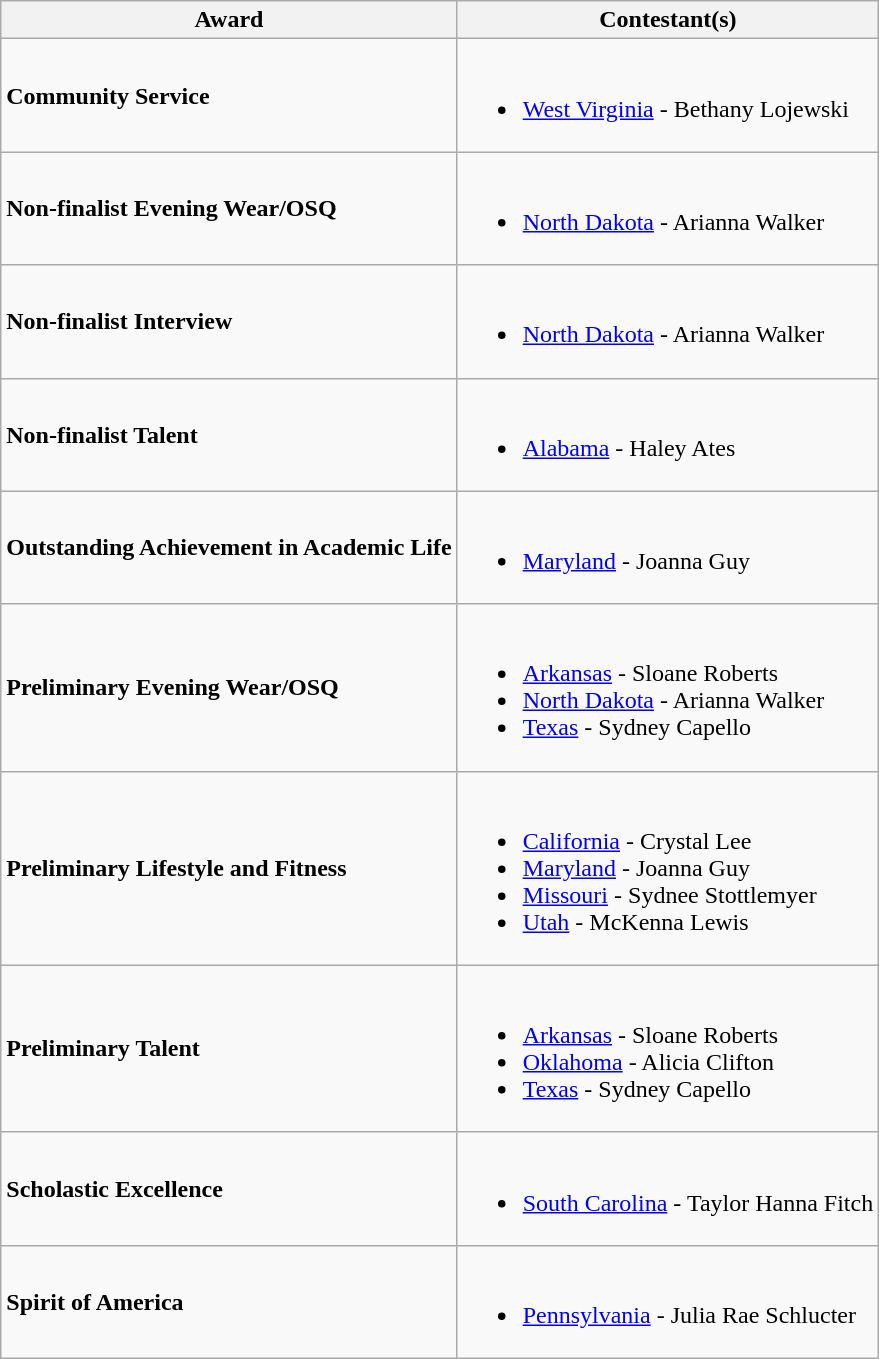<table class="wikitable">
<tr>
<th>Award</th>
<th>Contestant(s)</th>
</tr>
<tr>
<td><strong>Community Service</strong></td>
<td><br><ul><li> <a href='#'>West Virginia</a> - Bethany Lojewski</li></ul></td>
</tr>
<tr>
<td><strong>Non-finalist Evening Wear/OSQ</strong></td>
<td><br><ul><li> <a href='#'>North Dakota</a> - Arianna Walker</li></ul></td>
</tr>
<tr>
<td><strong>Non-finalist Interview</strong></td>
<td><br><ul><li> <a href='#'>North Dakota</a> - Arianna Walker</li></ul></td>
</tr>
<tr>
<td><strong>Non-finalist Talent</strong></td>
<td><br><ul><li> <a href='#'>Alabama</a> - Haley Ates</li></ul></td>
</tr>
<tr>
<td><strong>Outstanding Achievement in Academic Life</strong></td>
<td><br><ul><li> <a href='#'>Maryland</a> - Joanna Guy</li></ul></td>
</tr>
<tr>
<td><strong>Preliminary Evening Wear/OSQ</strong></td>
<td><br><ul><li> <a href='#'>Arkansas</a> - Sloane Roberts</li><li> <a href='#'>North Dakota</a> - Arianna Walker</li><li> <a href='#'>Texas</a> - Sydney Capello</li></ul></td>
</tr>
<tr>
<td><strong>Preliminary Lifestyle and Fitness</strong></td>
<td><br><ul><li> <a href='#'>California</a> - Crystal Lee</li><li> <a href='#'>Maryland</a> - Joanna Guy</li><li> <a href='#'>Missouri</a> - Sydnee Stottlemyer</li><li> <a href='#'>Utah</a> - McKenna Lewis</li></ul></td>
</tr>
<tr>
<td><strong>Preliminary Talent</strong></td>
<td><br><ul><li> <a href='#'>Arkansas</a> - Sloane Roberts</li><li> <a href='#'>Oklahoma</a> - Alicia Clifton</li><li> <a href='#'>Texas</a> - Sydney Capello</li></ul></td>
</tr>
<tr>
<td><strong>Scholastic Excellence</strong></td>
<td><br><ul><li> <a href='#'>South Carolina</a> - Taylor Hanna Fitch</li></ul></td>
</tr>
<tr>
<td><strong>Spirit of America</strong></td>
<td><br><ul><li> <a href='#'>Pennsylvania</a> - Julia Rae Schlucter</li></ul></td>
</tr>
</table>
